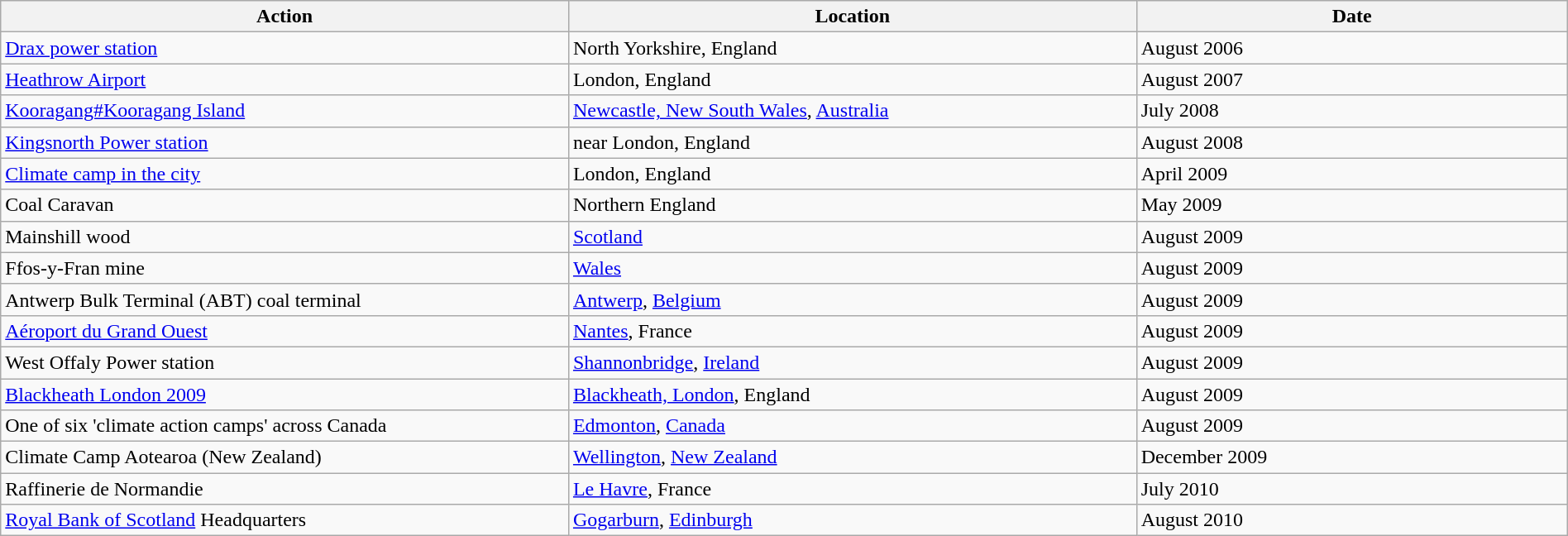<table class="wikitable sortable" width="100%">
<tr>
<th style="width:200px">Action</th>
<th style="width:200px">Location</th>
<th style="width:150px">Date</th>
</tr>
<tr>
<td><a href='#'>Drax power station</a></td>
<td>North Yorkshire, England</td>
<td>August 2006</td>
</tr>
<tr>
<td><a href='#'>Heathrow Airport</a></td>
<td>London, England</td>
<td>August 2007</td>
</tr>
<tr>
<td><a href='#'>Kooragang#Kooragang Island</a></td>
<td><a href='#'>Newcastle, New South Wales</a>, <a href='#'>Australia</a></td>
<td>July 2008</td>
</tr>
<tr>
<td><a href='#'>Kingsnorth Power station</a></td>
<td>near London, England</td>
<td>August 2008</td>
</tr>
<tr>
<td><a href='#'>Climate camp in the city</a></td>
<td>London, England</td>
<td>April 2009</td>
</tr>
<tr>
<td>Coal Caravan</td>
<td>Northern England</td>
<td>May 2009</td>
</tr>
<tr>
<td>Mainshill wood</td>
<td><a href='#'>Scotland</a></td>
<td>August 2009</td>
</tr>
<tr>
<td>Ffos-y-Fran mine</td>
<td><a href='#'>Wales</a></td>
<td>August 2009</td>
</tr>
<tr>
<td>Antwerp Bulk Terminal (ABT) coal terminal</td>
<td><a href='#'>Antwerp</a>, <a href='#'>Belgium</a></td>
<td>August 2009</td>
</tr>
<tr>
<td><a href='#'>Aéroport du Grand Ouest</a></td>
<td><a href='#'>Nantes</a>, France</td>
<td>August 2009</td>
</tr>
<tr>
<td>West Offaly Power station</td>
<td><a href='#'>Shannonbridge</a>, <a href='#'>Ireland</a></td>
<td>August 2009</td>
</tr>
<tr>
<td><a href='#'>Blackheath London 2009</a></td>
<td><a href='#'>Blackheath, London</a>, England</td>
<td>August 2009</td>
</tr>
<tr>
<td>One of six 'climate action camps' across Canada</td>
<td><a href='#'>Edmonton</a>, <a href='#'>Canada</a></td>
<td>August 2009</td>
</tr>
<tr>
<td>Climate Camp Aotearoa (New Zealand)</td>
<td><a href='#'>Wellington</a>, <a href='#'>New Zealand</a></td>
<td>December 2009</td>
</tr>
<tr>
<td>Raffinerie de Normandie</td>
<td><a href='#'>Le Havre</a>, France</td>
<td>July 2010</td>
</tr>
<tr>
<td><a href='#'>Royal Bank of Scotland</a> Headquarters</td>
<td><a href='#'>Gogarburn</a>, <a href='#'>Edinburgh</a></td>
<td>August 2010</td>
</tr>
</table>
